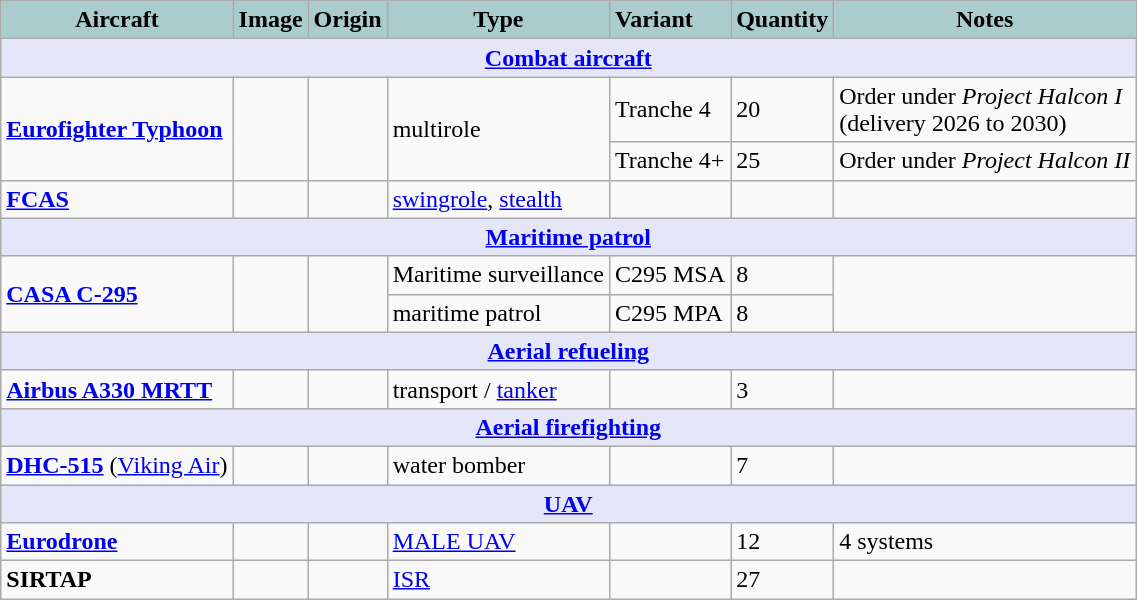<table class="wikitable">
<tr>
<th style="text-align:center; background:#acc;">Aircraft</th>
<th style="text-align:center; background:#acc;">Image</th>
<th style="text-align: center; background:#acc;">Origin</th>
<th style="text-align:l center; background:#acc;">Type</th>
<th style="text-align:left; background:#acc;">Variant</th>
<th style="text-align:center; background:#acc;">Quantity</th>
<th style="text-align: center; background:#acc;">Notes</th>
</tr>
<tr>
<th colspan="7" style="align: center; background: lavender;"><a href='#'>Combat aircraft</a></th>
</tr>
<tr>
<td rowspan="2"><strong><a href='#'>Eurofighter Typhoon</a></strong></td>
<td rowspan="2"></td>
<td rowspan="2">   </td>
<td rowspan="2">multirole</td>
<td>Tranche 4</td>
<td>20</td>
<td>Order under <em>Project Halcon I</em><br>(delivery 2026 to 2030)</td>
</tr>
<tr>
<td>Tranche 4+</td>
<td>25</td>
<td>Order under <em>Project Halcon II</em></td>
</tr>
<tr>
<td><strong><a href='#'>FCAS</a></strong></td>
<td></td>
<td>  </td>
<td><a href='#'>swingrole</a>, <a href='#'>stealth</a></td>
<td></td>
<td></td>
<td></td>
</tr>
<tr>
<th colspan="7" style="align: center; background: lavender;"><a href='#'>Maritime patrol</a></th>
</tr>
<tr>
<td rowspan="2"><strong><a href='#'>CASA C-295</a></strong></td>
<td rowspan="2"></td>
<td rowspan="2"></td>
<td>Maritime surveillance</td>
<td>C295 MSA</td>
<td>8</td>
<td rowspan="2"></td>
</tr>
<tr>
<td>maritime patrol</td>
<td>C295 MPA</td>
<td>8</td>
</tr>
<tr>
<th colspan="7" style="align: center; background: lavender;"><a href='#'>Aerial refueling</a></th>
</tr>
<tr>
<td><strong><a href='#'>Airbus A330 MRTT</a></strong></td>
<td></td>
<td></td>
<td>transport / <a href='#'>tanker</a></td>
<td></td>
<td>3</td>
<td></td>
</tr>
<tr>
<th colspan="7" style="align: center; background: lavender;"><a href='#'>Aerial firefighting</a></th>
</tr>
<tr>
<td><strong><a href='#'>DHC-515</a></strong> (<a href='#'>Viking Air</a>)</td>
<td></td>
<td></td>
<td>water bomber</td>
<td></td>
<td>7</td>
<td></td>
</tr>
<tr>
<th colspan="7" style="align: center; background: lavender;"><a href='#'>UAV</a></th>
</tr>
<tr>
<td><strong><a href='#'>Eurodrone</a></strong></td>
<td></td>
<td>   </td>
<td><a href='#'>MALE UAV</a></td>
<td></td>
<td>12</td>
<td>4 systems</td>
</tr>
<tr>
<td><strong>SIRTAP</strong></td>
<td></td>
<td> </td>
<td><a href='#'>ISR</a></td>
<td></td>
<td>27</td>
<td></td>
</tr>
</table>
